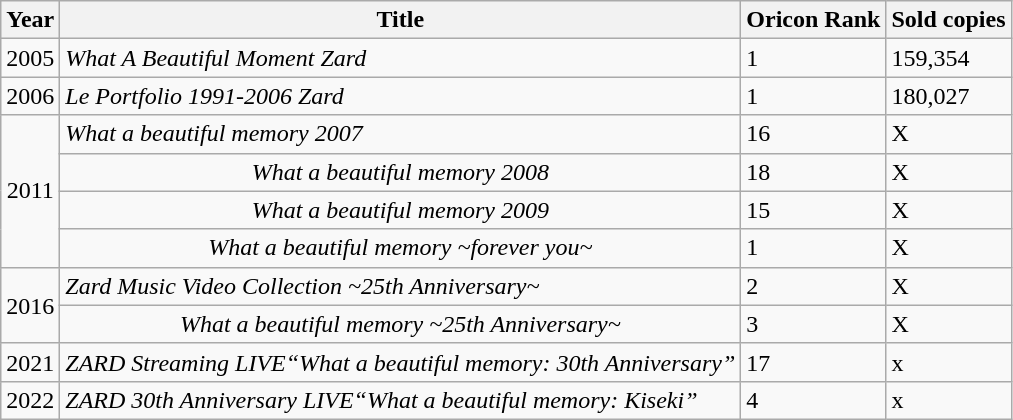<table class="wikitable">
<tr>
<th>Year</th>
<th>Title</th>
<th>Oricon Rank </th>
<th>Sold copies</th>
</tr>
<tr>
<td align="center">2005</td>
<td><em>What A Beautiful Moment Zard</em></td>
<td>1</td>
<td>159,354</td>
</tr>
<tr>
<td align="center">2006</td>
<td><em>Le Portfolio 1991-2006 Zard</em></td>
<td>1</td>
<td>180,027</td>
</tr>
<tr>
<td rowspan="4"align="center">2011</td>
<td><em>What a beautiful memory 2007 </em></td>
<td>16</td>
<td>X</td>
</tr>
<tr>
<td align="center"><em>What a beautiful memory 2008 </em></td>
<td>18</td>
<td>X</td>
</tr>
<tr>
<td align="center"><em>What a beautiful memory 2009 </em></td>
<td>15</td>
<td>X</td>
</tr>
<tr>
<td align="center"><em>What a beautiful memory ~forever you~ </em></td>
<td>1</td>
<td>X</td>
</tr>
<tr>
<td rowspan="2"align="center">2016</td>
<td><em>Zard Music Video Collection ~25th Anniversary~</em></td>
<td>2</td>
<td>X</td>
</tr>
<tr>
<td align="center"><em>What a beautiful memory ~25th Anniversary~ </em></td>
<td>3</td>
<td>X</td>
</tr>
<tr>
<td align="center">2021</td>
<td><em>ZARD Streaming LIVE“What a beautiful memory: 30th Anniversary”</em></td>
<td>17</td>
<td>x</td>
</tr>
<tr>
<td align="center">2022</td>
<td><em>ZARD 30th Anniversary LIVE“What a beautiful memory: Kiseki”</em></td>
<td>4</td>
<td>x</td>
</tr>
</table>
